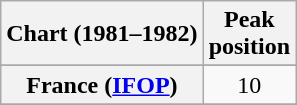<table class="wikitable sortable plainrowheaders" style="text-align:center">
<tr>
<th>Chart (1981–1982)</th>
<th>Peak<br>position</th>
</tr>
<tr>
</tr>
<tr>
<th scope="row">France (<a href='#'>IFOP</a>)</th>
<td>10</td>
</tr>
<tr>
</tr>
<tr>
</tr>
<tr>
</tr>
<tr>
</tr>
<tr>
</tr>
</table>
